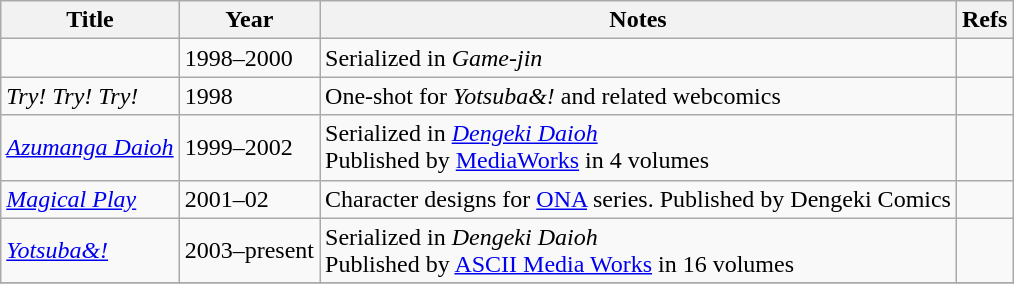<table class="wikitable sortable">
<tr>
<th>Title</th>
<th>Year</th>
<th>Notes</th>
<th>Refs</th>
</tr>
<tr>
<td></td>
<td>1998–2000</td>
<td>Serialized in <em>Game-jin</em></td>
<td></td>
</tr>
<tr>
<td><em>Try! Try! Try!</em></td>
<td>1998</td>
<td>One-shot for <em>Yotsuba&!</em> and related webcomics</td>
<td></td>
</tr>
<tr>
<td><em><a href='#'>Azumanga Daioh</a></em></td>
<td>1999–2002</td>
<td>Serialized in <em><a href='#'>Dengeki Daioh</a></em><br>Published by <a href='#'>MediaWorks</a> in 4 volumes</td>
<td></td>
</tr>
<tr>
<td><em><a href='#'>Magical Play</a></em></td>
<td>2001–02</td>
<td>Character designs for <a href='#'>ONA</a> series. Published by Dengeki Comics</td>
<td></td>
</tr>
<tr>
<td><em><a href='#'>Yotsuba&!</a></em></td>
<td>2003–present</td>
<td>Serialized in <em>Dengeki Daioh</em><br>Published by <a href='#'>ASCII Media Works</a> in 16 volumes</td>
<td></td>
</tr>
<tr>
</tr>
</table>
